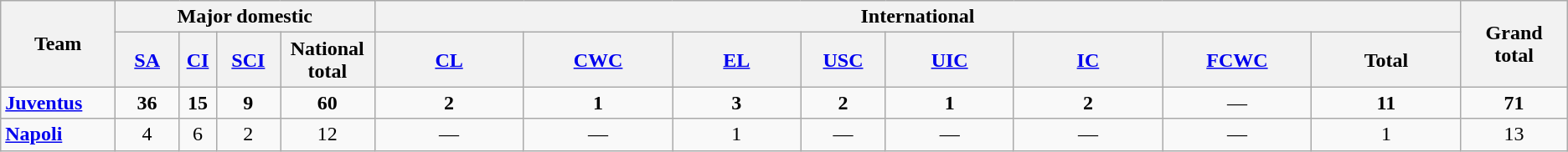<table class="wikitable sortable">
<tr>
<th rowspan="2" style="width:5%;" class="wikitable unsortable">Team</th>
<th colspan="4" style="width:17%;" class="unsortable">Major domestic</th>
<th colspan="8" style="width:19%;" class="unsortable">International</th>
<th rowspan="2" style="width:5%;" class="wikitable unsortable">Grand total</th>
</tr>
<tr>
<th style="width:3%;" class="sortable"><a href='#'>SA</a></th>
<th style="width:1%;" class="sortable"><a href='#'>CI</a></th>
<th style="width:3%;" class="sortable"><a href='#'>SCI</a></th>
<th style="width:2%;" class="sortable">National total</th>
<th style="width:7%;" class="sortable"><a href='#'>CL</a></th>
<th style="width:7%;" class="sortable"><a href='#'>CWC</a></th>
<th style="width:6%;" class="sortable"><a href='#'>EL</a></th>
<th style="width:4%;" class="sortable"><a href='#'>USC</a></th>
<th style="width:6%;" class="sortable"><a href='#'>UIC</a></th>
<th style="width:7%;" class="sortable"><a href='#'>IC</a></th>
<th style="width:7%;" class="sortable"><a href='#'>FCWC</a></th>
<th style="width:7%;" class="sortable">Total</th>
</tr>
<tr>
<td><strong><a href='#'>Juventus</a></strong></td>
<td align=center><strong>36</strong></td>
<td align=center><strong>15</strong></td>
<td align=center><strong>9</strong></td>
<td align=center><strong>60</strong></td>
<td align=center><strong>2</strong></td>
<td align=center><strong>1</strong></td>
<td align=center><strong>3</strong></td>
<td align=center><strong>2</strong></td>
<td align=center><strong>1</strong></td>
<td align=center><strong>2</strong></td>
<td align=center>—</td>
<td align=center><strong>11</strong></td>
<td align=center><strong>71</strong></td>
</tr>
<tr>
<td><strong><a href='#'>Napoli</a></strong></td>
<td align=center>4</td>
<td align=center>6</td>
<td align=center>2</td>
<td align=center>12</td>
<td align=center>—</td>
<td align=center>—</td>
<td align=center>1</td>
<td align=center>—</td>
<td align=center>—</td>
<td align=center>—</td>
<td align=center>—</td>
<td align=center>1</td>
<td align=center>13</td>
</tr>
</table>
